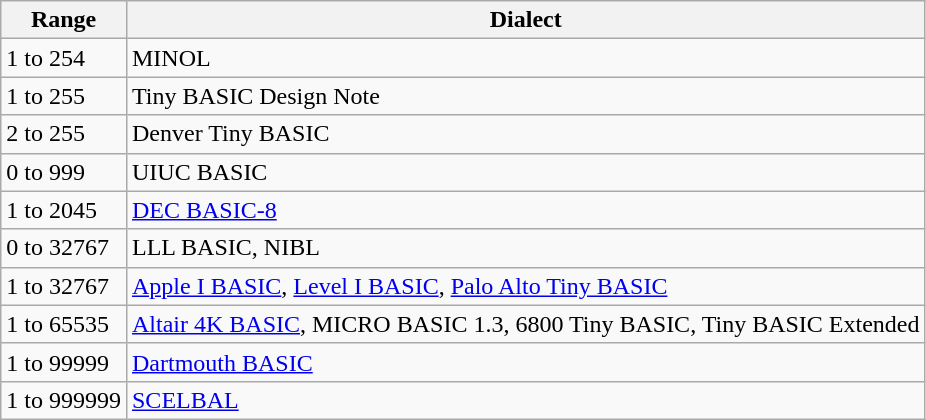<table class="wikitable">
<tr>
<th>Range</th>
<th>Dialect</th>
</tr>
<tr>
<td>1 to 254</td>
<td>MINOL</td>
</tr>
<tr>
<td>1 to 255</td>
<td>Tiny BASIC Design Note</td>
</tr>
<tr>
<td>2 to 255</td>
<td>Denver Tiny BASIC</td>
</tr>
<tr>
<td>0 to 999</td>
<td>UIUC BASIC</td>
</tr>
<tr>
<td>1 to 2045</td>
<td><a href='#'>DEC BASIC-8</a></td>
</tr>
<tr>
<td>0 to 32767</td>
<td>LLL BASIC, NIBL</td>
</tr>
<tr>
<td>1 to 32767</td>
<td><a href='#'>Apple I BASIC</a>, <a href='#'>Level I BASIC</a>, <a href='#'>Palo Alto Tiny BASIC</a></td>
</tr>
<tr>
<td>1 to 65535</td>
<td><a href='#'>Altair 4K BASIC</a>, MICRO BASIC 1.3, 6800 Tiny BASIC, Tiny BASIC Extended</td>
</tr>
<tr>
<td>1 to 99999</td>
<td><a href='#'>Dartmouth BASIC</a></td>
</tr>
<tr>
<td>1 to 999999</td>
<td><a href='#'>SCELBAL</a></td>
</tr>
</table>
